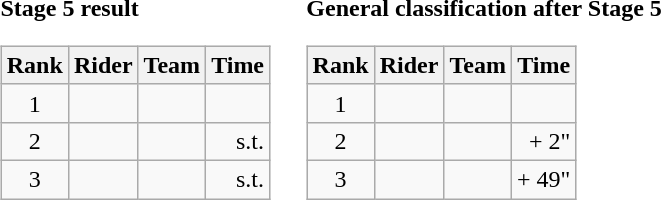<table>
<tr>
<td><strong>Stage 5 result</strong><br><table class="wikitable">
<tr>
<th scope="col">Rank</th>
<th scope="col">Rider</th>
<th scope="col">Team</th>
<th scope="col">Time</th>
</tr>
<tr>
<td style="text-align:center;">1</td>
<td></td>
<td></td>
<td style="text-align:right;"></td>
</tr>
<tr>
<td style="text-align:center;">2</td>
<td></td>
<td></td>
<td style="text-align:right;">s.t.</td>
</tr>
<tr>
<td style="text-align:center;">3</td>
<td></td>
<td></td>
<td style="text-align:right;">s.t.</td>
</tr>
</table>
</td>
<td></td>
<td><strong>General classification after Stage 5</strong><br><table class="wikitable">
<tr>
<th scope="col">Rank</th>
<th scope="col">Rider</th>
<th scope="col">Team</th>
<th scope="col">Time</th>
</tr>
<tr>
<td style="text-align:center;">1</td>
<td></td>
<td></td>
<td style="text-align:right;"></td>
</tr>
<tr>
<td style="text-align:center;">2</td>
<td></td>
<td></td>
<td style="text-align:right;">+ 2"</td>
</tr>
<tr>
<td style="text-align:center;">3</td>
<td></td>
<td></td>
<td style="text-align:right;">+ 49"</td>
</tr>
</table>
</td>
</tr>
</table>
